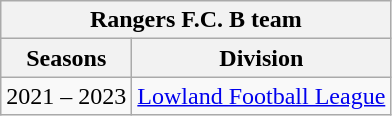<table class="wikitable">
<tr>
<th colspan=3>Rangers F.C. B team</th>
</tr>
<tr>
<th scope="col">Seasons</th>
<th scope="col">Division</th>
</tr>
<tr>
<td>2021 – 2023</td>
<td><a href='#'>Lowland Football League</a></td>
</tr>
</table>
